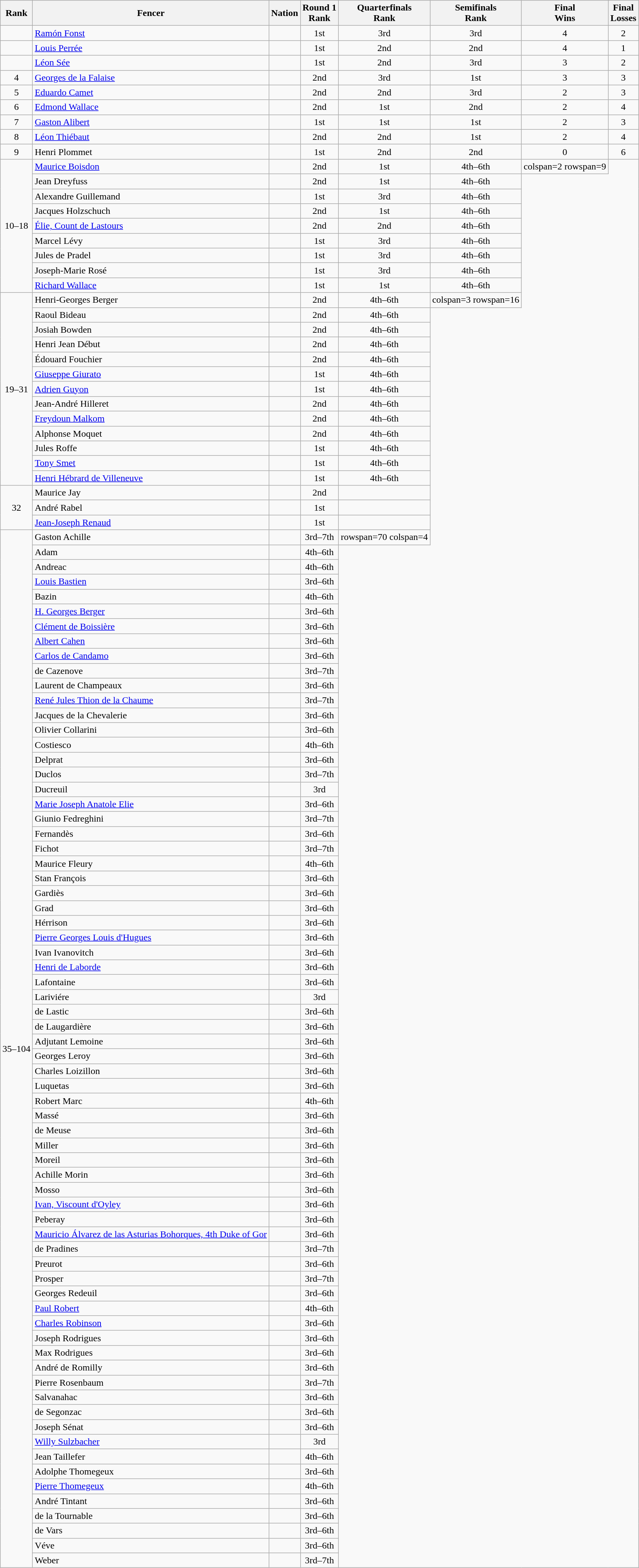<table class="wikitable sortable" style="text-align:center">
<tr>
<th>Rank</th>
<th>Fencer</th>
<th>Nation</th>
<th>Round 1<br>Rank</th>
<th>Quarterfinals<br>Rank</th>
<th>Semifinals<br>Rank</th>
<th>Final<br>Wins</th>
<th>Final<br>Losses</th>
</tr>
<tr>
<td></td>
<td align=left><a href='#'>Ramón Fonst</a></td>
<td align=left></td>
<td data-sort-value=1>1st</td>
<td data-sort-value=3>3rd</td>
<td data-sort-value=3>3rd</td>
<td>4</td>
<td>2</td>
</tr>
<tr>
<td></td>
<td align=left><a href='#'>Louis Perrée</a></td>
<td align=left></td>
<td data-sort-value=1>1st</td>
<td data-sort-value=2>2nd</td>
<td data-sort-value=2>2nd</td>
<td>4</td>
<td>1</td>
</tr>
<tr>
<td></td>
<td align=left><a href='#'>Léon Sée</a></td>
<td align=left></td>
<td data-sort-value=1>1st</td>
<td data-sort-value=2>2nd</td>
<td data-sort-value=3>3rd</td>
<td>3</td>
<td>2</td>
</tr>
<tr>
<td>4</td>
<td align=left><a href='#'>Georges de la Falaise</a></td>
<td align=left></td>
<td data-sort-value=2>2nd</td>
<td data-sort-value=3>3rd</td>
<td data-sort-value=1>1st</td>
<td>3</td>
<td>3</td>
</tr>
<tr>
<td>5</td>
<td align=left><a href='#'>Eduardo Camet</a></td>
<td align=left></td>
<td data-sort-value=2>2nd</td>
<td data-sort-value=2>2nd</td>
<td data-sort-value=3>3rd</td>
<td>2</td>
<td>3</td>
</tr>
<tr>
<td>6</td>
<td align=left><a href='#'>Edmond Wallace</a></td>
<td align=left></td>
<td data-sort-value=2>2nd</td>
<td data-sort-value=1>1st</td>
<td data-sort-value=2>2nd</td>
<td>2</td>
<td>4</td>
</tr>
<tr>
<td>7</td>
<td align=left><a href='#'>Gaston Alibert</a></td>
<td align=left></td>
<td data-sort-value=1>1st</td>
<td data-sort-value=1>1st</td>
<td data-sort-value=1>1st</td>
<td>2</td>
<td>3</td>
</tr>
<tr>
<td>8</td>
<td align=left><a href='#'>Léon Thiébaut</a></td>
<td align=left></td>
<td data-sort-value=2>2nd</td>
<td data-sort-value=2>2nd</td>
<td data-sort-value=1>1st</td>
<td>2</td>
<td>4</td>
</tr>
<tr>
<td>9</td>
<td align=left>Henri Plommet</td>
<td align=left></td>
<td data-sort-value=1>1st</td>
<td data-sort-value=2>2nd</td>
<td data-sort-value=2>2nd</td>
<td>0</td>
<td>6</td>
</tr>
<tr>
<td rowspan=9 data-sort-value=10>10–18</td>
<td align=left><a href='#'>Maurice Boisdon</a></td>
<td align=left></td>
<td data-sort-value=2>2nd</td>
<td data-sort-value=1>1st</td>
<td data-sort-value=4>4th–6th</td>
<td>colspan=2 rowspan=9 </td>
</tr>
<tr>
<td align=left>Jean Dreyfuss</td>
<td align=left></td>
<td data-sort-value=2>2nd</td>
<td data-sort-value=1>1st</td>
<td data-sort-value=4>4th–6th</td>
</tr>
<tr>
<td align=left>Alexandre Guillemand</td>
<td align=left></td>
<td data-sort-value=1>1st</td>
<td data-sort-value=3>3rd</td>
<td data-sort-value=4>4th–6th</td>
</tr>
<tr>
<td align=left>Jacques Holzschuch</td>
<td align=left></td>
<td data-sort-value=2>2nd</td>
<td data-sort-value=1>1st</td>
<td data-sort-value=4>4th–6th</td>
</tr>
<tr>
<td align=left><a href='#'>Élie, Count de Lastours</a></td>
<td align=left></td>
<td data-sort-value=2>2nd</td>
<td data-sort-value=2>2nd</td>
<td data-sort-value=4>4th–6th</td>
</tr>
<tr>
<td align=left>Marcel Lévy</td>
<td align=left></td>
<td data-sort-value=1>1st</td>
<td data-sort-value=3>3rd</td>
<td data-sort-value=4>4th–6th</td>
</tr>
<tr>
<td align=left>Jules de Pradel</td>
<td align=left></td>
<td data-sort-value=1>1st</td>
<td data-sort-value=3>3rd</td>
<td data-sort-value=4>4th–6th</td>
</tr>
<tr>
<td align=left>Joseph-Marie Rosé</td>
<td align=left></td>
<td data-sort-value=1>1st</td>
<td data-sort-value=3>3rd</td>
<td data-sort-value=4>4th–6th</td>
</tr>
<tr>
<td align=left><a href='#'>Richard Wallace</a></td>
<td align=left></td>
<td data-sort-value=1>1st</td>
<td data-sort-value=1>1st</td>
<td data-sort-value=4>4th–6th</td>
</tr>
<tr>
<td rowspan=13 data-sort-value=19>19–31</td>
<td align=left>Henri-Georges Berger</td>
<td align=left></td>
<td data-sort-value=2>2nd</td>
<td data-sort-value=4>4th–6th</td>
<td>colspan=3 rowspan=16 </td>
</tr>
<tr>
<td align=left>Raoul Bideau</td>
<td align=left></td>
<td data-sort-value=2>2nd</td>
<td data-sort-value=4>4th–6th</td>
</tr>
<tr>
<td align=left>Josiah Bowden</td>
<td align=left></td>
<td data-sort-value=2>2nd</td>
<td data-sort-value=4>4th–6th</td>
</tr>
<tr>
<td align=left>Henri Jean Début</td>
<td align=left></td>
<td data-sort-value=2>2nd</td>
<td data-sort-value=4>4th–6th</td>
</tr>
<tr>
<td align=left>Édouard Fouchier</td>
<td align=left></td>
<td data-sort-value=2>2nd</td>
<td data-sort-value=4>4th–6th</td>
</tr>
<tr>
<td align=left><a href='#'>Giuseppe Giurato</a></td>
<td align=left></td>
<td data-sort-value=1>1st</td>
<td data-sort-value=4>4th–6th</td>
</tr>
<tr>
<td align=left><a href='#'>Adrien Guyon</a></td>
<td align=left></td>
<td data-sort-value=1>1st</td>
<td data-sort-value=4>4th–6th</td>
</tr>
<tr>
<td align=left>Jean-André Hilleret</td>
<td align=left></td>
<td data-sort-value=2>2nd</td>
<td data-sort-value=4>4th–6th</td>
</tr>
<tr>
<td align=left><a href='#'>Freydoun Malkom</a></td>
<td align=left></td>
<td data-sort-value=2>2nd</td>
<td data-sort-value=4>4th–6th</td>
</tr>
<tr>
<td align=left>Alphonse Moquet</td>
<td align=left></td>
<td data-sort-value=2>2nd</td>
<td data-sort-value=4>4th–6th</td>
</tr>
<tr>
<td align=left>Jules Roffe</td>
<td align=left></td>
<td data-sort-value=1>1st</td>
<td data-sort-value=4>4th–6th</td>
</tr>
<tr>
<td align=left><a href='#'>Tony Smet</a></td>
<td align=left></td>
<td data-sort-value=1>1st</td>
<td data-sort-value=4>4th–6th</td>
</tr>
<tr>
<td align=left><a href='#'>Henri Hébrard de Villeneuve</a></td>
<td align=left></td>
<td data-sort-value=1>1st</td>
<td data-sort-value=4>4th–6th</td>
</tr>
<tr>
<td rowspan=3>32</td>
<td align=left>Maurice Jay</td>
<td align=left></td>
<td data-sort-value=2>2nd</td>
<td data-sort-value=7></td>
</tr>
<tr>
<td align=left>André Rabel</td>
<td align=left></td>
<td data-sort-value=1>1st</td>
<td data-sort-value=7></td>
</tr>
<tr>
<td align=left><a href='#'>Jean-Joseph Renaud</a></td>
<td align=left></td>
<td data-sort-value=1>1st</td>
<td data-sort-value=7></td>
</tr>
<tr>
<td rowspan=70 data-sort-value=33>35–104</td>
<td align=left>Gaston Achille</td>
<td align=left></td>
<td data-sort-value=3>3rd–7th</td>
<td>rowspan=70 colspan=4 </td>
</tr>
<tr>
<td align=left>Adam</td>
<td align=left></td>
<td data-sort-value=4>4th–6th</td>
</tr>
<tr>
<td align=left>Andreac</td>
<td align=left></td>
<td data-sort-value=4>4th–6th</td>
</tr>
<tr>
<td align=left><a href='#'>Louis Bastien</a></td>
<td align=left></td>
<td data-sort-value=3>3rd–6th</td>
</tr>
<tr>
<td align=left>Bazin</td>
<td align=left></td>
<td data-sort-value=4>4th–6th</td>
</tr>
<tr>
<td align=left><a href='#'>H. Georges Berger</a></td>
<td align=left></td>
<td data-sort-value=3>3rd–6th</td>
</tr>
<tr>
<td align=left><a href='#'>Clément de Boissière</a></td>
<td align=left></td>
<td data-sort-value=3>3rd–6th</td>
</tr>
<tr>
<td align=left><a href='#'>Albert Cahen</a></td>
<td align=left></td>
<td data-sort-value=3>3rd–6th</td>
</tr>
<tr>
<td align=left><a href='#'>Carlos de Candamo</a></td>
<td align=left></td>
<td data-sort-value=3>3rd–6th</td>
</tr>
<tr>
<td align=left>de Cazenove</td>
<td align=left></td>
<td data-sort-value=3>3rd–7th</td>
</tr>
<tr>
<td align=left>Laurent de Champeaux</td>
<td align=left></td>
<td data-sort-value=3>3rd–6th</td>
</tr>
<tr>
<td align=left><a href='#'>René Jules Thion de la Chaume</a></td>
<td align=left></td>
<td data-sort-value=3>3rd–7th</td>
</tr>
<tr>
<td align=left>Jacques de la Chevalerie</td>
<td align=left></td>
<td data-sort-value=3>3rd–6th</td>
</tr>
<tr>
<td align=left>Olivier Collarini</td>
<td align=left></td>
<td data-sort-value=3>3rd–6th</td>
</tr>
<tr>
<td align=left>Costiesco</td>
<td align=left></td>
<td data-sort-value=4>4th–6th</td>
</tr>
<tr>
<td align=left>Delprat</td>
<td align=left></td>
<td data-sort-value=3>3rd–6th</td>
</tr>
<tr>
<td align=left>Duclos</td>
<td align=left></td>
<td data-sort-value=3>3rd–7th</td>
</tr>
<tr>
<td align=left>Ducreuil</td>
<td align=left></td>
<td data-sort-value=3>3rd</td>
</tr>
<tr>
<td align=left><a href='#'>Marie Joseph Anatole Elie</a></td>
<td align=left></td>
<td data-sort-value=3>3rd–6th</td>
</tr>
<tr>
<td align=left>Giunio Fedreghini</td>
<td align=left></td>
<td data-sort-value=3>3rd–7th</td>
</tr>
<tr>
<td align=left>Fernandès</td>
<td align=left></td>
<td data-sort-value=3>3rd–6th</td>
</tr>
<tr>
<td align=left>Fichot</td>
<td align=left></td>
<td data-sort-value=3>3rd–7th</td>
</tr>
<tr>
<td align=left>Maurice Fleury</td>
<td align=left></td>
<td data-sort-value=4>4th–6th</td>
</tr>
<tr>
<td align=left>Stan François</td>
<td align=left></td>
<td data-sort-value=3>3rd–6th</td>
</tr>
<tr>
<td align=left>Gardiès</td>
<td align=left></td>
<td data-sort-value=3>3rd–6th</td>
</tr>
<tr>
<td align=left>Grad</td>
<td align=left></td>
<td data-sort-value=3>3rd–6th</td>
</tr>
<tr>
<td align=left>Hérrison</td>
<td align=left></td>
<td data-sort-value=3>3rd–6th</td>
</tr>
<tr>
<td align=left><a href='#'>Pierre Georges Louis d'Hugues</a></td>
<td align=left></td>
<td data-sort-value=3>3rd–6th</td>
</tr>
<tr>
<td align=left>Ivan Ivanovitch</td>
<td align=left></td>
<td data-sort-value=3>3rd–6th</td>
</tr>
<tr>
<td align=left><a href='#'>Henri de Laborde</a></td>
<td align=left></td>
<td data-sort-value=3>3rd–6th</td>
</tr>
<tr>
<td align=left>Lafontaine</td>
<td align=left></td>
<td data-sort-value=3>3rd–6th</td>
</tr>
<tr>
<td align=left>Lariviére</td>
<td align=left></td>
<td data-sort-value=3>3rd</td>
</tr>
<tr>
<td align=left>de Lastic</td>
<td align=left></td>
<td data-sort-value=3>3rd–6th</td>
</tr>
<tr>
<td align=left>de Laugardière</td>
<td align=left></td>
<td data-sort-value=3>3rd–6th</td>
</tr>
<tr>
<td align=left>Adjutant Lemoine</td>
<td align=left></td>
<td data-sort-value=3>3rd–6th</td>
</tr>
<tr>
<td align=left>Georges Leroy</td>
<td align=left></td>
<td data-sort-value=3>3rd–6th</td>
</tr>
<tr>
<td align=left>Charles Loizillon</td>
<td align=left></td>
<td data-sort-value=3>3rd–6th</td>
</tr>
<tr>
<td align=left>Luquetas</td>
<td align=left></td>
<td data-sort-value=3>3rd–6th</td>
</tr>
<tr>
<td align=left>Robert Marc</td>
<td align=left></td>
<td data-sort-value=4>4th–6th</td>
</tr>
<tr>
<td align=left>Massé</td>
<td align=left></td>
<td data-sort-value=3>3rd–6th</td>
</tr>
<tr>
<td align=left>de Meuse</td>
<td align=left></td>
<td data-sort-value=3>3rd–6th</td>
</tr>
<tr>
<td align=left>Miller</td>
<td align=left></td>
<td data-sort-value=3>3rd–6th</td>
</tr>
<tr>
<td align=left>Moreil</td>
<td align=left></td>
<td data-sort-value=3>3rd–6th</td>
</tr>
<tr id="Morin">
<td align=left>Achille Morin</td>
<td align=left></td>
<td data-sort-value=3>3rd–6th</td>
</tr>
<tr>
<td align=left>Mosso</td>
<td align=left></td>
<td data-sort-value=3>3rd–6th</td>
</tr>
<tr>
<td align=left><a href='#'>Ivan, Viscount d'Oyley</a></td>
<td align=left></td>
<td data-sort-value=3>3rd–6th</td>
</tr>
<tr>
<td align=left>Peberay</td>
<td align=left></td>
<td data-sort-value=3>3rd–6th</td>
</tr>
<tr>
<td align=left><a href='#'>Mauricio Álvarez de las Asturias Bohorques, 4th Duke of Gor</a></td>
<td align=left></td>
<td data-sort-value=3>3rd–6th</td>
</tr>
<tr>
<td align=left>de Pradines</td>
<td align=left></td>
<td data-sort-value=3>3rd–7th</td>
</tr>
<tr>
<td align=left>Preurot</td>
<td align=left></td>
<td data-sort-value=3>3rd–6th</td>
</tr>
<tr>
<td align=left>Prosper</td>
<td align=left></td>
<td data-sort-value=3>3rd–7th</td>
</tr>
<tr>
<td align=left>Georges Redeuil</td>
<td align=left></td>
<td data-sort-value=3>3rd–6th</td>
</tr>
<tr>
<td align=left><a href='#'>Paul Robert</a></td>
<td align=left></td>
<td data-sort-value=4>4th–6th</td>
</tr>
<tr>
<td align=left><a href='#'>Charles Robinson</a></td>
<td align=left></td>
<td data-sort-value=3>3rd–6th</td>
</tr>
<tr>
<td align=left>Joseph Rodrigues</td>
<td align=left></td>
<td data-sort-value=3>3rd–6th</td>
</tr>
<tr>
<td align=left>Max Rodrigues</td>
<td align=left></td>
<td data-sort-value=3>3rd–6th</td>
</tr>
<tr>
<td align=left>André de Romilly</td>
<td align=left></td>
<td data-sort-value=3>3rd–6th</td>
</tr>
<tr>
<td align=left>Pierre Rosenbaum</td>
<td align=left></td>
<td data-sort-value=3>3rd–7th</td>
</tr>
<tr>
<td align=left>Salvanahac</td>
<td align=left></td>
<td data-sort-value=3>3rd–6th</td>
</tr>
<tr>
<td align=left>de Segonzac</td>
<td align=left></td>
<td data-sort-value=3>3rd–6th</td>
</tr>
<tr>
<td align=left>Joseph Sénat</td>
<td align=left></td>
<td data-sort-value=3>3rd–6th</td>
</tr>
<tr>
<td align=left><a href='#'>Willy Sulzbacher</a></td>
<td align=left></td>
<td data-sort-value=3>3rd</td>
</tr>
<tr>
<td align=left>Jean Taillefer</td>
<td align=left></td>
<td data-sort-value=4>4th–6th</td>
</tr>
<tr>
<td align=left>Adolphe Thomegeux</td>
<td align=left></td>
<td data-sort-value=3>3rd–6th</td>
</tr>
<tr>
<td align=left><a href='#'>Pierre Thomegeux</a></td>
<td align=left></td>
<td data-sort-value=4>4th–6th</td>
</tr>
<tr>
<td align=left>André Tintant</td>
<td align=left></td>
<td data-sort-value=3>3rd–6th</td>
</tr>
<tr>
<td align=left>de la Tournable</td>
<td align=left></td>
<td data-sort-value=3>3rd–6th</td>
</tr>
<tr>
<td align=left>de Vars</td>
<td align=left></td>
<td data-sort-value=3>3rd–6th</td>
</tr>
<tr>
<td align=left>Véve</td>
<td align=left></td>
<td data-sort-value=3>3rd–6th</td>
</tr>
<tr>
<td align=left>Weber</td>
<td align=left></td>
<td data-sort-value=3>3rd–7th</td>
</tr>
</table>
